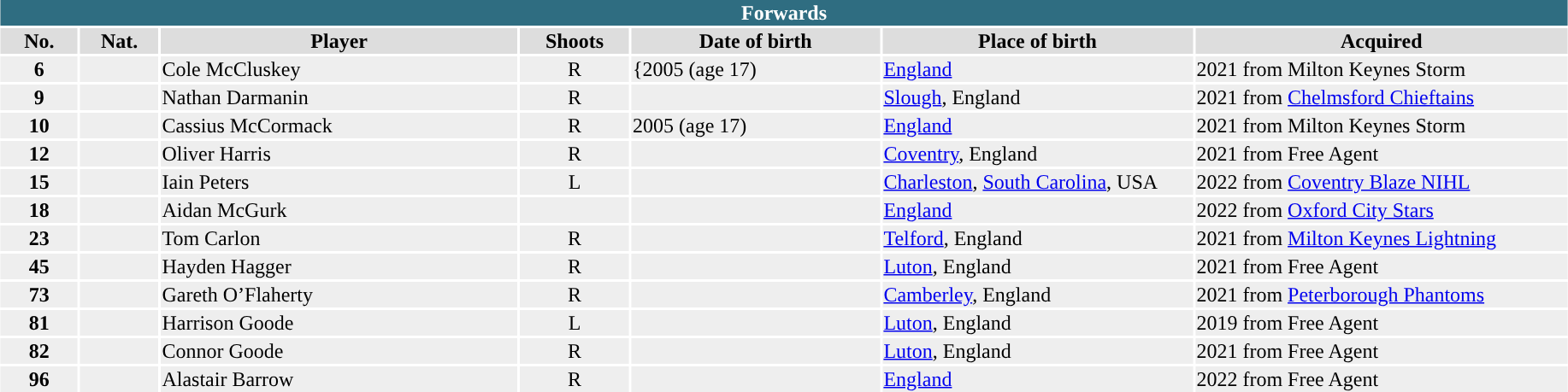<table class="toccolours"  style="width:97%; clear:both; margin:1.5em auto; text-align:center;">
<tr style="background:#ddd;">
<th colspan="11" style="background:#2f6d81; color:white;”">Forwards</th>
</tr>
<tr style="background:#ddd;">
<th width=5%>No.</th>
<th width=5%>Nat.</th>
<th !width=22%>Player</th>
<th width=7%>Shoots</th>
<th width=16%>Date of birth</th>
<th width=20%>Place of birth</th>
<th width=24%>Acquired</th>
</tr>
<tr style="background:#eee;">
<td><strong>6</strong></td>
<td></td>
<td align=left>Cole McCluskey</td>
<td>R</td>
<td align=left>{2005 (age 17)</td>
<td align=left><a href='#'>England</a></td>
<td align=left>2021 from Milton Keynes Storm</td>
</tr>
<tr style="background:#eee;">
<td><strong>9</strong></td>
<td></td>
<td align=left>Nathan Darmanin</td>
<td>R</td>
<td align=left></td>
<td align=left><a href='#'>Slough</a>, England</td>
<td align=left>2021 from <a href='#'>Chelmsford Chieftains</a></td>
</tr>
<tr style="background:#eee;">
<td><strong>10</strong></td>
<td></td>
<td align=left>Cassius McCormack</td>
<td>R</td>
<td align=left>2005 (age 17)</td>
<td align=left><a href='#'>England</a></td>
<td align=left>2021 from Milton Keynes Storm</td>
</tr>
<tr style="background:#eee;”">
<td><strong>12</strong></td>
<td></td>
<td align=left>Oliver Harris</td>
<td>R</td>
<td align=left></td>
<td align=left><a href='#'>Coventry</a>, England</td>
<td align=left>2021 from Free Agent</td>
</tr>
<tr style="background:#eee;">
<td><strong>15</strong></td>
<td></td>
<td align=left>Iain Peters</td>
<td>L</td>
<td align=left></td>
<td align=left><a href='#'>Charleston</a>, <a href='#'>South Carolina</a>, USA</td>
<td align=left>2022 from <a href='#'>Coventry Blaze NIHL</a></td>
</tr>
<tr style="background:#eee;">
<td><strong>18</strong></td>
<td></td>
<td align=left>Aidan McGurk</td>
<td></td>
<td align=left></td>
<td align=left><a href='#'>England</a></td>
<td align=left>2022 from <a href='#'>Oxford City Stars</a></td>
</tr>
<tr style="background:#eee;">
<td><strong>23</strong></td>
<td></td>
<td align=left>Tom Carlon</td>
<td>R</td>
<td align=left></td>
<td align=left><a href='#'>Telford</a>, England</td>
<td align=left>2021 from <a href='#'>Milton Keynes Lightning</a></td>
</tr>
<tr style="background:#eee;">
<td><strong>45</strong></td>
<td></td>
<td align=left>Hayden Hagger</td>
<td>R</td>
<td align=left></td>
<td align=left><a href='#'>Luton</a>, England</td>
<td align=left>2021 from Free Agent</td>
</tr>
<tr style="background:#eee;">
<td><strong>73</strong></td>
<td></td>
<td align=left>Gareth O’Flaherty</td>
<td>R</td>
<td align=left></td>
<td align=left><a href='#'>Camberley</a>, England</td>
<td align=left>2021 from <a href='#'>Peterborough Phantoms</a></td>
</tr>
<tr style="background:#eee;">
<td><strong>81</strong></td>
<td></td>
<td align=left>Harrison Goode</td>
<td>L</td>
<td align=left></td>
<td align=left><a href='#'>Luton</a>, England</td>
<td align=left>2019 from Free Agent</td>
</tr>
<tr style="background:#eee;">
<td><strong>82</strong></td>
<td></td>
<td align=left>Connor Goode</td>
<td>R</td>
<td align=left></td>
<td align=left><a href='#'>Luton</a>, England</td>
<td align=left>2021 from Free Agent</td>
</tr>
<tr style="background:#eee;">
<td><strong>96</strong></td>
<td></td>
<td align=left>Alastair Barrow</td>
<td>R</td>
<td align=left></td>
<td align=left><a href='#'>England</a></td>
<td align=left>2022 from Free Agent</td>
</tr>
<tr style="background:#eee;">
</tr>
</table>
